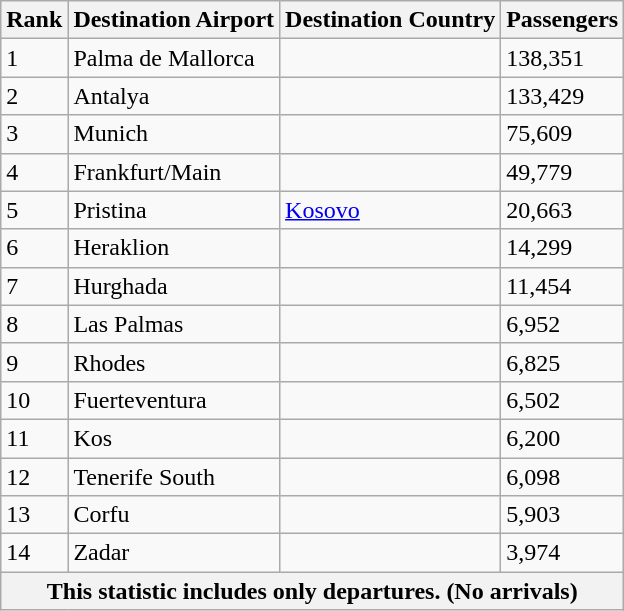<table class="wikitable">
<tr>
<th>Rank</th>
<th>Destination Airport</th>
<th>Destination Country</th>
<th>Passengers</th>
</tr>
<tr>
<td>1</td>
<td>Palma de Mallorca</td>
<td></td>
<td>138,351</td>
</tr>
<tr>
<td>2</td>
<td>Antalya</td>
<td></td>
<td>133,429</td>
</tr>
<tr>
<td>3</td>
<td>Munich</td>
<td></td>
<td>75,609</td>
</tr>
<tr>
<td>4</td>
<td>Frankfurt/Main</td>
<td></td>
<td>49,779</td>
</tr>
<tr>
<td>5</td>
<td>Pristina</td>
<td><a href='#'>Kosovo</a></td>
<td>20,663</td>
</tr>
<tr>
<td>6</td>
<td>Heraklion</td>
<td></td>
<td>14,299</td>
</tr>
<tr>
<td>7</td>
<td>Hurghada</td>
<td></td>
<td>11,454</td>
</tr>
<tr>
<td>8</td>
<td>Las Palmas</td>
<td></td>
<td>6,952</td>
</tr>
<tr>
<td>9</td>
<td>Rhodes</td>
<td></td>
<td>6,825</td>
</tr>
<tr>
<td>10</td>
<td>Fuerteventura</td>
<td></td>
<td>6,502</td>
</tr>
<tr>
<td>11</td>
<td>Kos</td>
<td></td>
<td>6,200</td>
</tr>
<tr>
<td>12</td>
<td>Tenerife South</td>
<td></td>
<td>6,098</td>
</tr>
<tr>
<td>13</td>
<td>Corfu</td>
<td></td>
<td>5,903</td>
</tr>
<tr>
<td>14</td>
<td>Zadar</td>
<td></td>
<td>3,974</td>
</tr>
<tr>
<th colspan="8" class="hintergrundfarbe2">This statistic includes only departures. (No arrivals)</th>
</tr>
</table>
